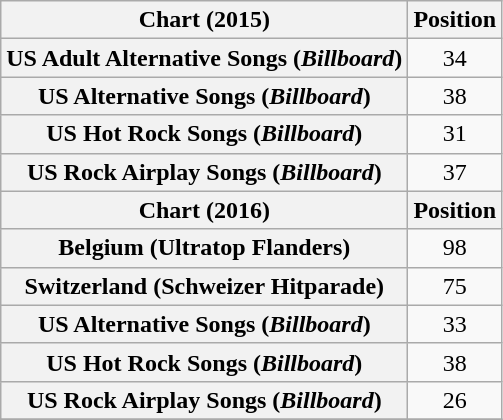<table class="wikitable plainrowheaders" style="text-align:center">
<tr>
<th scope="col">Chart (2015)</th>
<th scope="col">Position</th>
</tr>
<tr>
<th scope="row">US Adult Alternative Songs (<em>Billboard</em>)</th>
<td>34</td>
</tr>
<tr>
<th scope="row">US Alternative Songs (<em>Billboard</em>)</th>
<td>38</td>
</tr>
<tr>
<th scope="row">US Hot Rock Songs (<em>Billboard</em>)</th>
<td>31</td>
</tr>
<tr>
<th scope="row">US Rock Airplay Songs (<em>Billboard</em>)</th>
<td>37</td>
</tr>
<tr>
<th scope="col">Chart (2016)</th>
<th scope="col">Position</th>
</tr>
<tr>
<th scope="row">Belgium (Ultratop Flanders)</th>
<td>98</td>
</tr>
<tr>
<th scope="row">Switzerland (Schweizer Hitparade)</th>
<td>75</td>
</tr>
<tr>
<th scope="row">US Alternative Songs (<em>Billboard</em>)</th>
<td>33</td>
</tr>
<tr>
<th scope="row">US Hot Rock Songs (<em>Billboard</em>)</th>
<td>38</td>
</tr>
<tr>
<th scope="row">US Rock Airplay Songs (<em>Billboard</em>)</th>
<td>26</td>
</tr>
<tr>
</tr>
</table>
